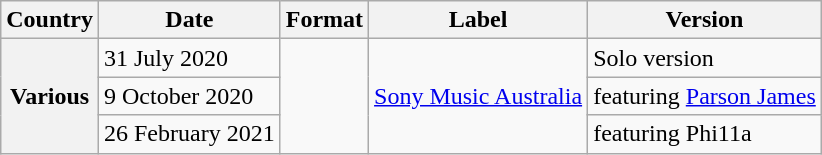<table class="wikitable plainrowheaders">
<tr>
<th scope="col">Country</th>
<th scope="col">Date</th>
<th scope="col">Format</th>
<th scope="col">Label</th>
<th scope="col">Version</th>
</tr>
<tr>
<th scope="row" rowspan="3">Various</th>
<td>31 July 2020</td>
<td rowspan="3"></td>
<td rowspan="3"><a href='#'>Sony Music Australia</a></td>
<td>Solo version</td>
</tr>
<tr>
<td>9 October 2020</td>
<td>featuring <a href='#'>Parson James</a></td>
</tr>
<tr>
<td>26 February 2021</td>
<td>featuring Phi11a</td>
</tr>
</table>
